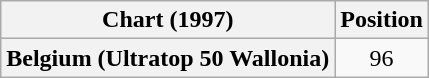<table class="wikitable sortable plainrowheaders" style="text-align:center">
<tr>
<th scope="col">Chart (1997)</th>
<th scope="col">Position</th>
</tr>
<tr>
<th scope="row">Belgium (Ultratop 50 Wallonia)</th>
<td>96</td>
</tr>
</table>
